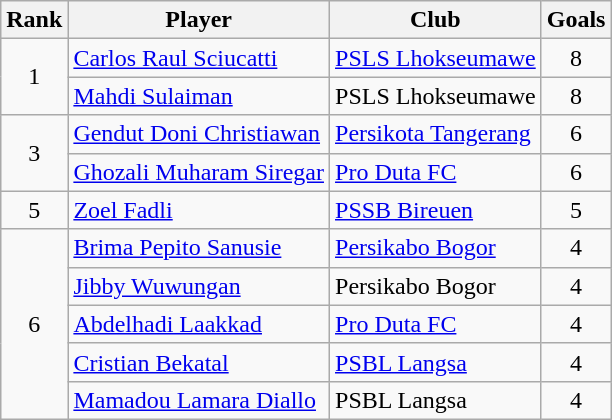<table class="wikitable" style="text-align:center; margin-right:1em; float:left;">
<tr>
<th>Rank</th>
<th>Player</th>
<th>Club</th>
<th>Goals</th>
</tr>
<tr>
<td rowspan="2">1</td>
<td align="left"><a href='#'>Carlos Raul Sciucatti</a></td>
<td align="left"><a href='#'>PSLS Lhokseumawe</a></td>
<td>8</td>
</tr>
<tr>
<td align="left"><a href='#'>Mahdi Sulaiman</a></td>
<td align="left">PSLS Lhokseumawe</td>
<td>8</td>
</tr>
<tr>
<td rowspan="2">3</td>
<td align="left"><a href='#'>Gendut Doni Christiawan</a></td>
<td align="left"><a href='#'>Persikota Tangerang</a></td>
<td>6</td>
</tr>
<tr>
<td align="left"><a href='#'>Ghozali Muharam Siregar</a></td>
<td align="left"><a href='#'>Pro Duta FC</a></td>
<td>6</td>
</tr>
<tr>
<td rowspan="1">5</td>
<td align="left"><a href='#'>Zoel Fadli</a></td>
<td align="left"><a href='#'>PSSB Bireuen</a></td>
<td>5</td>
</tr>
<tr>
<td rowspan="5">6</td>
<td align="left"><a href='#'>Brima Pepito Sanusie</a></td>
<td align="left"><a href='#'>Persikabo Bogor</a></td>
<td>4</td>
</tr>
<tr>
<td align="left"><a href='#'>Jibby Wuwungan</a></td>
<td align="left">Persikabo Bogor</td>
<td>4</td>
</tr>
<tr>
<td align="left"><a href='#'>Abdelhadi Laakkad</a></td>
<td align="left"><a href='#'>Pro Duta FC</a></td>
<td>4</td>
</tr>
<tr>
<td align="left"><a href='#'>Cristian Bekatal</a></td>
<td align="left"><a href='#'>PSBL Langsa</a></td>
<td>4</td>
</tr>
<tr>
<td align="left"><a href='#'>Mamadou Lamara Diallo</a></td>
<td align="left">PSBL Langsa</td>
<td>4</td>
</tr>
</table>
